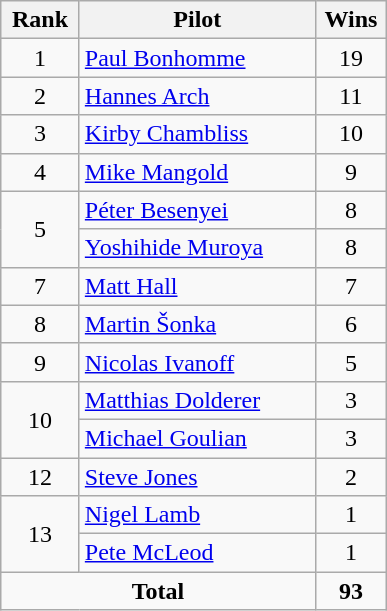<table class="wikitable">
<tr>
<th width="45">Rank</th>
<th width="150">Pilot</th>
<th width="40">Wins</th>
</tr>
<tr>
<td align=center>1</td>
<td> <a href='#'>Paul Bonhomme</a></td>
<td align=center>19</td>
</tr>
<tr>
<td align=center>2</td>
<td> <a href='#'>Hannes Arch</a></td>
<td align=center>11</td>
</tr>
<tr>
<td align=center>3</td>
<td> <a href='#'>Kirby Chambliss</a></td>
<td align=center>10</td>
</tr>
<tr>
<td align=center>4</td>
<td> <a href='#'>Mike Mangold</a></td>
<td align=center>9</td>
</tr>
<tr>
<td rowspan=2 align=center>5</td>
<td> <a href='#'>Péter Besenyei</a></td>
<td align=center>8</td>
</tr>
<tr>
<td> <a href='#'>Yoshihide Muroya</a></td>
<td align=center>8</td>
</tr>
<tr>
<td align=center>7</td>
<td> <a href='#'>Matt Hall</a></td>
<td align=center>7</td>
</tr>
<tr>
<td align=center>8</td>
<td> <a href='#'>Martin Šonka</a></td>
<td align=center>6</td>
</tr>
<tr>
<td align=center>9</td>
<td> <a href='#'>Nicolas Ivanoff</a></td>
<td align=center>5</td>
</tr>
<tr>
<td rowspan=2 align=center>10</td>
<td> <a href='#'>Matthias Dolderer</a></td>
<td align=center>3</td>
</tr>
<tr>
<td> <a href='#'>Michael Goulian</a></td>
<td align=center>3</td>
</tr>
<tr>
<td align=center>12</td>
<td> <a href='#'>Steve Jones</a></td>
<td align=center>2</td>
</tr>
<tr>
<td rowspan=2 align=center>13</td>
<td> <a href='#'>Nigel Lamb</a></td>
<td align=center>1</td>
</tr>
<tr>
<td>  <a href='#'>Pete McLeod</a></td>
<td align=center>1</td>
</tr>
<tr>
<td colspan=2 align=center><strong>Total</strong></td>
<td align=center><strong>93</strong></td>
</tr>
</table>
